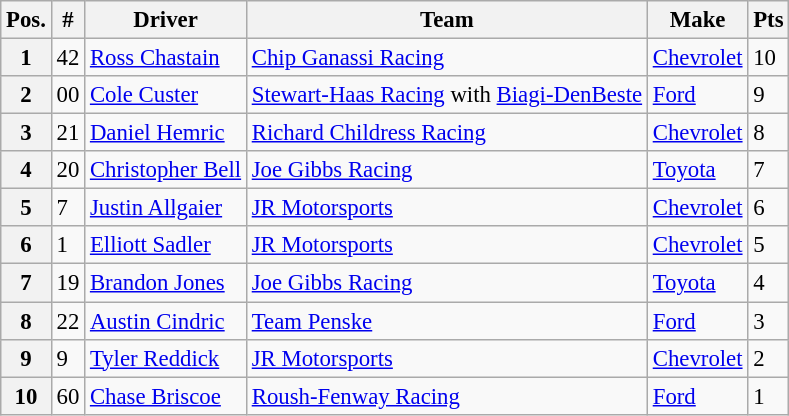<table class="wikitable" style="font-size:95%">
<tr>
<th>Pos.</th>
<th>#</th>
<th>Driver</th>
<th>Team</th>
<th>Make</th>
<th>Pts</th>
</tr>
<tr>
<th>1</th>
<td>42</td>
<td><a href='#'>Ross Chastain</a></td>
<td><a href='#'>Chip Ganassi Racing</a></td>
<td><a href='#'>Chevrolet</a></td>
<td>10</td>
</tr>
<tr>
<th>2</th>
<td>00</td>
<td><a href='#'>Cole Custer</a></td>
<td><a href='#'>Stewart-Haas Racing</a> with <a href='#'>Biagi-DenBeste</a></td>
<td><a href='#'>Ford</a></td>
<td>9</td>
</tr>
<tr>
<th>3</th>
<td>21</td>
<td><a href='#'>Daniel Hemric</a></td>
<td><a href='#'>Richard Childress Racing</a></td>
<td><a href='#'>Chevrolet</a></td>
<td>8</td>
</tr>
<tr>
<th>4</th>
<td>20</td>
<td><a href='#'>Christopher Bell</a></td>
<td><a href='#'>Joe Gibbs Racing</a></td>
<td><a href='#'>Toyota</a></td>
<td>7</td>
</tr>
<tr>
<th>5</th>
<td>7</td>
<td><a href='#'>Justin Allgaier</a></td>
<td><a href='#'>JR Motorsports</a></td>
<td><a href='#'>Chevrolet</a></td>
<td>6</td>
</tr>
<tr>
<th>6</th>
<td>1</td>
<td><a href='#'>Elliott Sadler</a></td>
<td><a href='#'>JR Motorsports</a></td>
<td><a href='#'>Chevrolet</a></td>
<td>5</td>
</tr>
<tr>
<th>7</th>
<td>19</td>
<td><a href='#'>Brandon Jones</a></td>
<td><a href='#'>Joe Gibbs Racing</a></td>
<td><a href='#'>Toyota</a></td>
<td>4</td>
</tr>
<tr>
<th>8</th>
<td>22</td>
<td><a href='#'>Austin Cindric</a></td>
<td><a href='#'>Team Penske</a></td>
<td><a href='#'>Ford</a></td>
<td>3</td>
</tr>
<tr>
<th>9</th>
<td>9</td>
<td><a href='#'>Tyler Reddick</a></td>
<td><a href='#'>JR Motorsports</a></td>
<td><a href='#'>Chevrolet</a></td>
<td>2</td>
</tr>
<tr>
<th>10</th>
<td>60</td>
<td><a href='#'>Chase Briscoe</a></td>
<td><a href='#'>Roush-Fenway Racing</a></td>
<td><a href='#'>Ford</a></td>
<td>1</td>
</tr>
</table>
